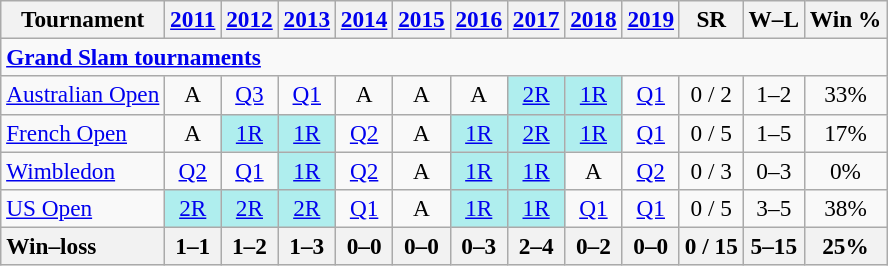<table class=wikitable style=text-align:center;font-size:97%>
<tr>
<th>Tournament</th>
<th><a href='#'>2011</a></th>
<th><a href='#'>2012</a></th>
<th><a href='#'>2013</a></th>
<th><a href='#'>2014</a></th>
<th><a href='#'>2015</a></th>
<th><a href='#'>2016</a></th>
<th><a href='#'>2017</a></th>
<th><a href='#'>2018</a></th>
<th><a href='#'>2019</a></th>
<th>SR</th>
<th>W–L</th>
<th>Win %</th>
</tr>
<tr>
<td colspan=17 align=left><a href='#'><strong>Grand Slam tournaments</strong></a></td>
</tr>
<tr>
<td align=left><a href='#'>Australian Open</a></td>
<td>A</td>
<td><a href='#'>Q3</a></td>
<td><a href='#'>Q1</a></td>
<td>A</td>
<td>A</td>
<td>A</td>
<td bgcolor=afeeee><a href='#'>2R</a></td>
<td bgcolor=afeeee><a href='#'>1R</a></td>
<td><a href='#'>Q1</a></td>
<td>0 / 2</td>
<td>1–2</td>
<td>33%</td>
</tr>
<tr>
<td align=left><a href='#'>French Open</a></td>
<td>A</td>
<td bgcolor=afeeee><a href='#'>1R</a></td>
<td bgcolor=afeeee><a href='#'>1R</a></td>
<td><a href='#'>Q2</a></td>
<td>A</td>
<td bgcolor=afeeee><a href='#'>1R</a></td>
<td bgcolor=afeeee><a href='#'>2R</a></td>
<td bgcolor=afeeee><a href='#'>1R</a></td>
<td><a href='#'>Q1</a></td>
<td>0 / 5</td>
<td>1–5</td>
<td>17%</td>
</tr>
<tr>
<td align=left><a href='#'>Wimbledon</a></td>
<td><a href='#'>Q2</a></td>
<td><a href='#'>Q1</a></td>
<td bgcolor=afeeee><a href='#'>1R</a></td>
<td><a href='#'>Q2</a></td>
<td>A</td>
<td bgcolor=afeeee><a href='#'>1R</a></td>
<td bgcolor=afeeee><a href='#'>1R</a></td>
<td>A</td>
<td><a href='#'>Q2</a></td>
<td>0 / 3</td>
<td>0–3</td>
<td>0%</td>
</tr>
<tr>
<td align=left><a href='#'>US Open</a></td>
<td bgcolor=afeeee><a href='#'>2R</a></td>
<td bgcolor=afeeee><a href='#'>2R</a></td>
<td bgcolor=afeeee><a href='#'>2R</a></td>
<td><a href='#'>Q1</a></td>
<td>A</td>
<td bgcolor=afeeee><a href='#'>1R</a></td>
<td bgcolor=afeeee><a href='#'>1R</a></td>
<td><a href='#'>Q1</a></td>
<td><a href='#'>Q1</a></td>
<td>0 / 5</td>
<td>3–5</td>
<td>38%</td>
</tr>
<tr>
<th style=text-align:left>Win–loss</th>
<th>1–1</th>
<th>1–2</th>
<th>1–3</th>
<th>0–0</th>
<th>0–0</th>
<th>0–3</th>
<th>2–4</th>
<th>0–2</th>
<th>0–0</th>
<th>0 / 15</th>
<th>5–15</th>
<th>25%</th>
</tr>
</table>
